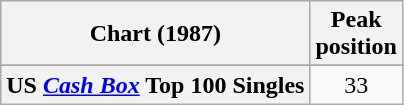<table class="wikitable sortable plainrowheaders" style="text-align:center">
<tr>
<th scope="col">Chart (1987)</th>
<th scope="col">Peak<br>position</th>
</tr>
<tr>
</tr>
<tr>
</tr>
<tr>
</tr>
<tr>
</tr>
<tr>
<th scope="row">US <em><a href='#'>Cash Box</a></em> Top 100 Singles</th>
<td>33</td>
</tr>
</table>
